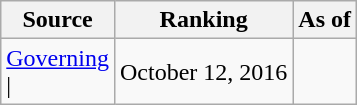<table class="wikitable" style="text-align:center">
<tr>
<th>Source</th>
<th>Ranking</th>
<th>As of</th>
</tr>
<tr>
<td align=left><a href='#'>Governing</a><br>| </td>
<td>October 12, 2016</td>
</tr>
</table>
